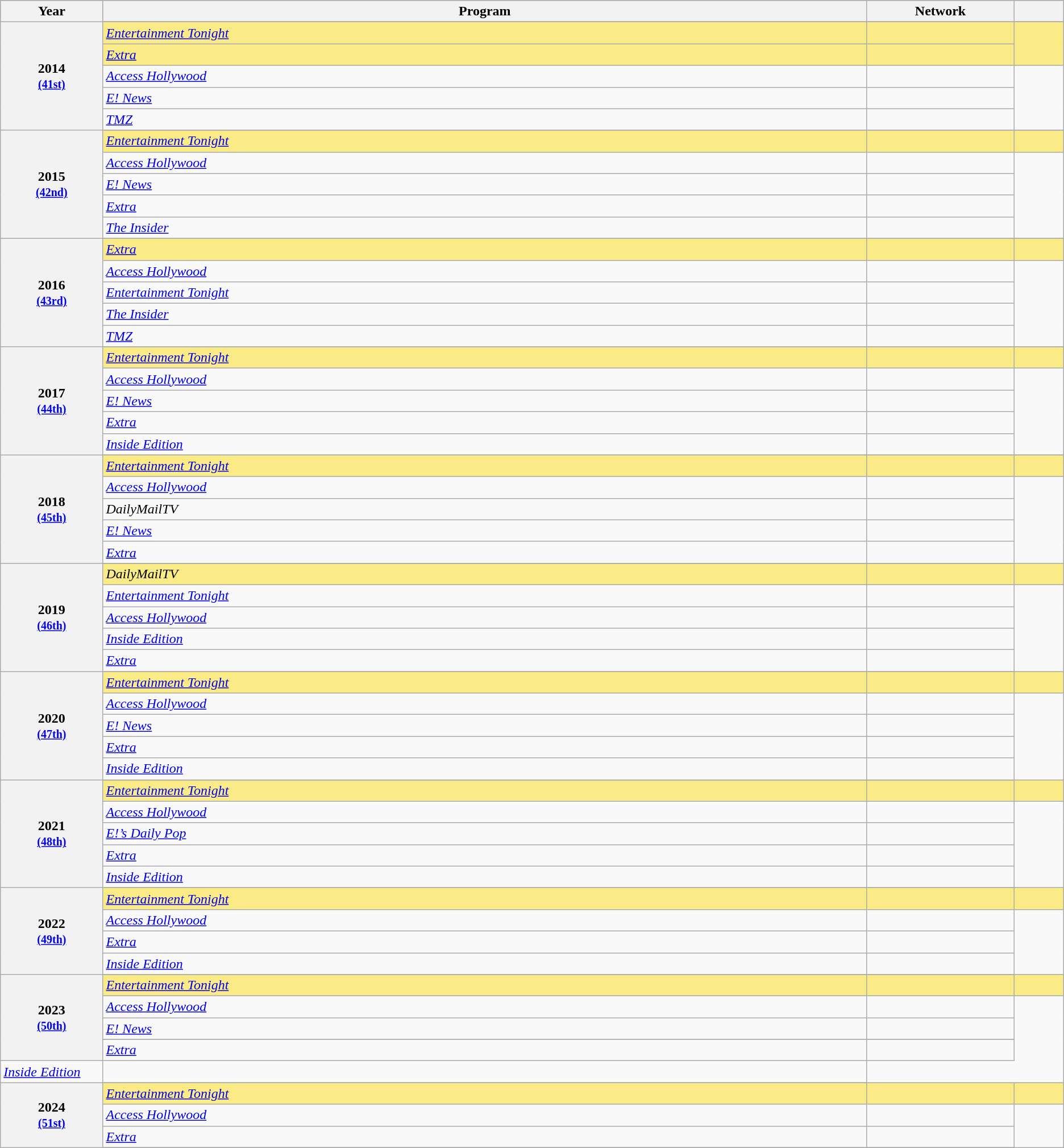<table class="wikitable">
<tr style="background:#bebebe;">
<th style="width:4%;">Year</th>
<th style="width:31%;">Program</th>
<th style="width:6%;">Network</th>
<th style="width:2%;"></th>
</tr>
<tr>
<th scope="row" rowspan=6 style="text-align:center">2014 <br><small><a href='#'>(41st)</a></small></th>
</tr>
<tr style="background:#FAEB86">
<td><em><a href='#'>Entertainment Tonight</a></em>  </td>
<td></td>
<td rowspan="2"></td>
</tr>
<tr style="background:#FAEB86">
<td><em><a href='#'>Extra</a></em> </td>
<td></td>
</tr>
<tr>
<td><em><a href='#'>Access Hollywood</a></em></td>
<td></td>
<td rowspan="3"></td>
</tr>
<tr>
<td><em><a href='#'>E! News</a></em></td>
<td></td>
</tr>
<tr>
<td><em><a href='#'>TMZ</a></em></td>
<td></td>
</tr>
<tr>
<th scope="row" rowspan=6 style="text-align:center">2015 <br><small><a href='#'>(42nd)</a></small></th>
</tr>
<tr style="background:#FAEB86">
<td><em><a href='#'>Entertainment Tonight</a></em>  </td>
<td></td>
<td></td>
</tr>
<tr>
<td><em><a href='#'>Access Hollywood</a></em></td>
<td></td>
<td rowspan="4"></td>
</tr>
<tr>
<td><em><a href='#'>E! News</a></em></td>
<td></td>
</tr>
<tr>
<td><em><a href='#'>Extra</a></em></td>
<td></td>
</tr>
<tr>
<td><em><a href='#'>The Insider</a></em></td>
<td></td>
</tr>
<tr>
<th scope="row" rowspan=6 style="text-align:center">2016 <br><small><a href='#'>(43rd)</a></small></th>
</tr>
<tr style="background:#FAEB86">
<td><em><a href='#'>Extra</a></em> </td>
<td></td>
<td></td>
</tr>
<tr>
<td><em><a href='#'>Access Hollywood</a></em></td>
<td></td>
<td rowspan="4"></td>
</tr>
<tr>
<td><em><a href='#'>Entertainment Tonight</a></em></td>
<td></td>
</tr>
<tr>
<td><em><a href='#'>The Insider</a></em></td>
<td></td>
</tr>
<tr>
<td><em><a href='#'>TMZ</a></em></td>
<td></td>
</tr>
<tr>
<th scope="row" rowspan=6 style="text-align:center">2017 <br><small><a href='#'>(44th)</a></small></th>
</tr>
<tr style="background:#FAEB86">
<td><em><a href='#'>Entertainment Tonight</a></em>  </td>
<td></td>
<td></td>
</tr>
<tr>
<td><em><a href='#'>Access Hollywood</a></em></td>
<td></td>
<td rowspan=4></td>
</tr>
<tr>
<td><em><a href='#'>E! News</a></em></td>
<td></td>
</tr>
<tr>
<td><em><a href='#'>Extra</a></em></td>
<td></td>
</tr>
<tr>
<td><em><a href='#'>Inside Edition</a></em></td>
<td></td>
</tr>
<tr>
<th scope="row" rowspan=6 style="text-align:center">2018 <br><small><a href='#'>(45th)</a></small></th>
</tr>
<tr style="background:#FAEB86">
<td><em><a href='#'>Entertainment Tonight</a></em>  </td>
<td></td>
<td></td>
</tr>
<tr>
<td><em><a href='#'>Access Hollywood</a></em></td>
<td></td>
</tr>
<tr>
<td><em>DailyMailTV</em></td>
<td></td>
</tr>
<tr>
<td><em><a href='#'>E! News</a></em></td>
<td></td>
</tr>
<tr>
<td><em><a href='#'>Extra</a></em></td>
<td></td>
</tr>
<tr>
<th scope="row" rowspan=6 style="text-align:center">2019 <br><small><a href='#'>(46th)</a></small></th>
</tr>
<tr style="background:#FAEB86">
<td><em>DailyMailTV</em> </td>
<td></td>
<td></td>
</tr>
<tr>
<td><em><a href='#'>Entertainment Tonight</a></em></td>
<td></td>
</tr>
<tr>
<td><em><a href='#'>Access Hollywood</a></em></td>
<td></td>
</tr>
<tr>
<td><em><a href='#'>Inside Edition</a></em></td>
<td></td>
</tr>
<tr>
<td><em><a href='#'>Extra</a></em></td>
<td></td>
</tr>
<tr>
<th scope="row" rowspan=6 style="text-align:center">2020 <br><small><a href='#'>(47th)</a></small></th>
</tr>
<tr style="background:#FAEB86">
<td><em><a href='#'>Entertainment Tonight</a></em>  </td>
<td></td>
<td></td>
</tr>
<tr>
<td><em><a href='#'>Access Hollywood</a></em></td>
<td></td>
</tr>
<tr>
<td><em><a href='#'>E! News</a></em></td>
<td></td>
</tr>
<tr>
<td><em><a href='#'>Extra</a></em></td>
<td></td>
</tr>
<tr>
<td><em><a href='#'>Inside Edition</a></em></td>
<td></td>
</tr>
<tr>
<th scope="row" rowspan=6 style="text-align:center">2021 <br><small><a href='#'>(48th)</a></small></th>
</tr>
<tr style="background:#FAEB86">
<td><em><a href='#'>Entertainment Tonight</a></em>  </td>
<td></td>
<td></td>
</tr>
<tr>
<td><em><a href='#'>Access Hollywood</a></em></td>
<td></td>
</tr>
<tr>
<td><em><a href='#'>E!’s Daily Pop</a></em></td>
<td></td>
</tr>
<tr>
<td><em><a href='#'>Extra</a></em></td>
<td></td>
</tr>
<tr>
<td><em><a href='#'>Inside Edition</a></em></td>
<td></td>
</tr>
<tr>
<th scope="row" rowspan=5 style="text-align:center">2022<br><small><a href='#'>(49th)</a></small></th>
</tr>
<tr style="background:#FAEB86">
<td><em><a href='#'>Entertainment Tonight</a></em>  </td>
<td></td>
<td></td>
</tr>
<tr>
<td><em><a href='#'>Access Hollywood</a></em></td>
<td></td>
</tr>
<tr>
<td><em><a href='#'>Extra</a></em></td>
<td></td>
</tr>
<tr>
<td><em><a href='#'>Inside Edition</a></em></td>
<td></td>
</tr>
<tr>
<th scope="row" rowspan=6 style="text-align:center">2023<br><small><a href='#'>(50th)</a></small></th>
</tr>
<tr style="background:#FAEB86">
<td><em><a href='#'>Entertainment Tonight</a></em>  </td>
<td></td>
<td></td>
</tr>
<tr>
<td><em><a href='#'>Access Hollywood</a></em></td>
<td></td>
</tr>
<tr>
<td><em><a href='#'>E! News</a></em></td>
<td></td>
</tr>
<tr>
</tr>
<tr>
<td><em><a href='#'>Extra</a></em></td>
<td></td>
</tr>
<tr>
<td><em><a href='#'>Inside Edition</a></em></td>
<td></td>
</tr>
<tr>
<th scope="row" rowspan=6 style="text-align:center">2024<br><small><a href='#'>(51st)</a></small></th>
</tr>
<tr style="background:#FAEB86">
<td><em><a href='#'>Entertainment Tonight</a></em>  </td>
<td></td>
<td></td>
</tr>
<tr>
<td><em><a href='#'>Access Hollywood</a></em></td>
<td></td>
</tr>
<tr>
<td><em><a href='#'>Extra</a></em></td>
<td></td>
</tr>
<tr>
</tr>
</table>
